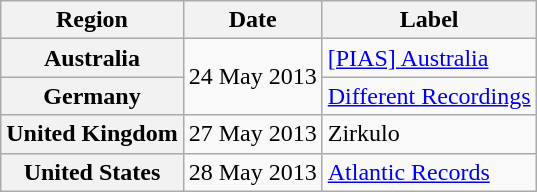<table class="wikitable plainrowheaders">
<tr>
<th scope="col">Region</th>
<th scope="col">Date</th>
<th scope="col">Label</th>
</tr>
<tr>
<th scope="row">Australia</th>
<td rowspan="2">24 May 2013</td>
<td><a href='#'>[PIAS] Australia</a></td>
</tr>
<tr>
<th scope="row">Germany</th>
<td><a href='#'>Different Recordings</a></td>
</tr>
<tr>
<th scope="row">United Kingdom</th>
<td>27 May 2013</td>
<td>Zirkulo</td>
</tr>
<tr>
<th scope="row">United States</th>
<td>28 May 2013</td>
<td><a href='#'>Atlantic Records</a></td>
</tr>
</table>
